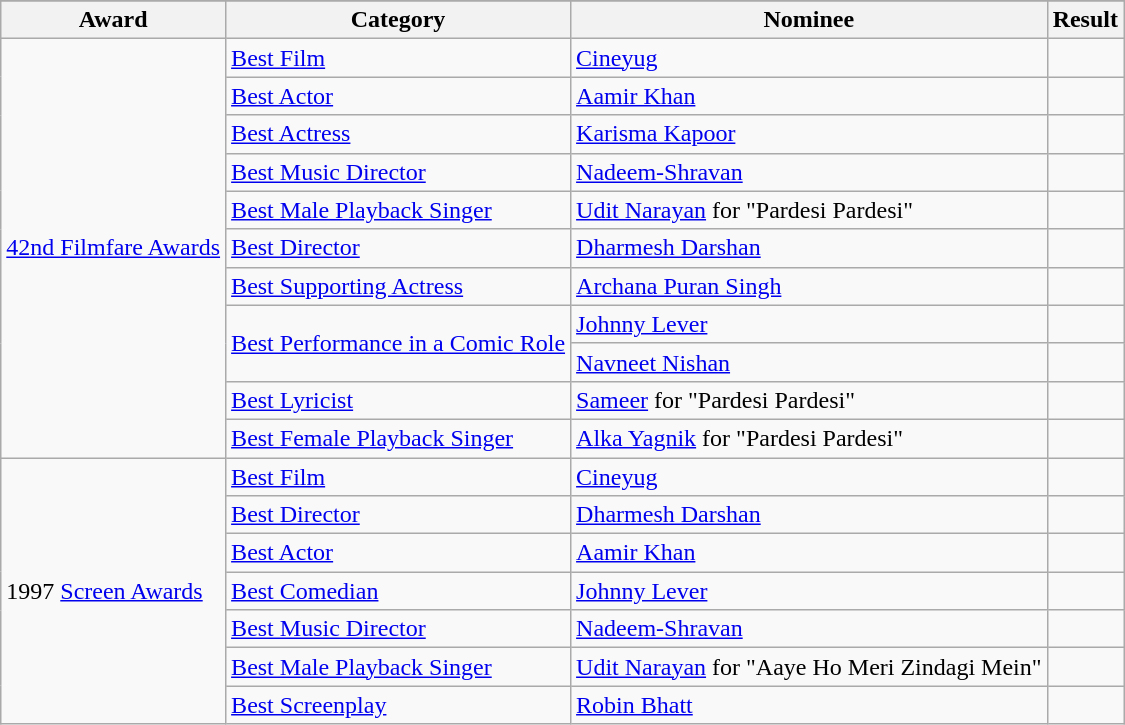<table class="wikitable sortable">
<tr style="background:#ccc; text-align:center;" bgcolor="#B0C4DE">
</tr>
<tr>
<th>Award</th>
<th>Category</th>
<th>Nominee</th>
<th>Result</th>
</tr>
<tr>
<td rowspan="11"><a href='#'>42nd Filmfare Awards</a></td>
<td><a href='#'>Best Film</a></td>
<td><a href='#'>Cineyug</a></td>
<td></td>
</tr>
<tr>
<td><a href='#'>Best Actor</a></td>
<td><a href='#'>Aamir Khan</a></td>
<td></td>
</tr>
<tr>
<td><a href='#'>Best Actress</a></td>
<td><a href='#'>Karisma Kapoor</a></td>
<td></td>
</tr>
<tr>
<td><a href='#'>Best Music Director</a></td>
<td><a href='#'>Nadeem-Shravan</a></td>
<td></td>
</tr>
<tr>
<td><a href='#'>Best Male Playback Singer</a></td>
<td><a href='#'>Udit Narayan</a> for "Pardesi Pardesi"</td>
<td></td>
</tr>
<tr>
<td><a href='#'>Best Director</a></td>
<td><a href='#'>Dharmesh Darshan</a></td>
<td></td>
</tr>
<tr>
<td><a href='#'>Best Supporting Actress</a></td>
<td><a href='#'>Archana Puran Singh</a></td>
<td></td>
</tr>
<tr>
<td rowspan="2"><a href='#'>Best Performance in a Comic Role</a></td>
<td><a href='#'>Johnny Lever</a></td>
<td></td>
</tr>
<tr>
<td><a href='#'>Navneet Nishan</a></td>
<td></td>
</tr>
<tr>
<td><a href='#'>Best Lyricist</a></td>
<td><a href='#'>Sameer</a> for "Pardesi Pardesi"</td>
<td></td>
</tr>
<tr>
<td><a href='#'>Best Female Playback Singer</a></td>
<td><a href='#'>Alka Yagnik</a> for "Pardesi Pardesi"</td>
<td></td>
</tr>
<tr>
<td rowspan="7">1997 <a href='#'>Screen Awards</a></td>
<td><a href='#'>Best Film</a></td>
<td><a href='#'>Cineyug</a></td>
<td></td>
</tr>
<tr>
<td><a href='#'>Best Director</a></td>
<td><a href='#'>Dharmesh Darshan</a></td>
<td></td>
</tr>
<tr>
<td><a href='#'>Best Actor</a></td>
<td><a href='#'>Aamir Khan</a></td>
<td></td>
</tr>
<tr>
<td><a href='#'>Best Comedian</a></td>
<td><a href='#'>Johnny Lever</a></td>
<td></td>
</tr>
<tr>
<td><a href='#'>Best Music Director</a></td>
<td><a href='#'>Nadeem-Shravan</a></td>
<td></td>
</tr>
<tr>
<td><a href='#'>Best Male Playback Singer</a></td>
<td><a href='#'>Udit Narayan</a> for "Aaye Ho Meri Zindagi Mein"</td>
<td></td>
</tr>
<tr>
<td><a href='#'>Best Screenplay</a></td>
<td><a href='#'>Robin Bhatt</a></td>
<td></td>
</tr>
</table>
